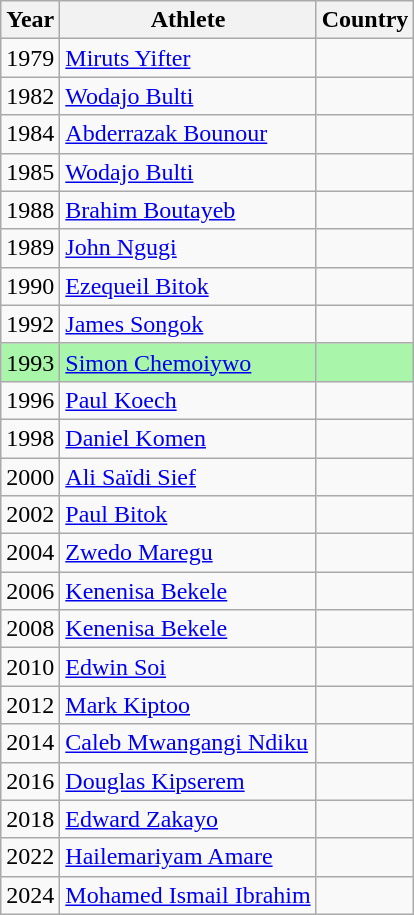<table class="wikitable sortable">
<tr>
<th>Year</th>
<th>Athlete</th>
<th>Country</th>
</tr>
<tr>
<td>1979</td>
<td><a href='#'>Miruts Yifter</a></td>
<td></td>
</tr>
<tr>
<td>1982</td>
<td><a href='#'>Wodajo Bulti</a></td>
<td></td>
</tr>
<tr>
<td>1984</td>
<td><a href='#'>Abderrazak Bounour</a></td>
<td></td>
</tr>
<tr>
<td>1985</td>
<td><a href='#'>Wodajo Bulti</a></td>
<td></td>
</tr>
<tr>
<td>1988</td>
<td><a href='#'>Brahim Boutayeb</a></td>
<td></td>
</tr>
<tr>
<td>1989</td>
<td><a href='#'>John Ngugi</a></td>
<td></td>
</tr>
<tr>
<td>1990</td>
<td><a href='#'>Ezequeil Bitok</a></td>
<td></td>
</tr>
<tr>
<td>1992</td>
<td><a href='#'>James Songok</a></td>
<td></td>
</tr>
<tr bgcolor=#A9F5A9>
<td>1993</td>
<td><a href='#'>Simon Chemoiywo</a></td>
<td></td>
</tr>
<tr>
<td>1996</td>
<td><a href='#'>Paul Koech</a></td>
<td></td>
</tr>
<tr>
<td>1998</td>
<td><a href='#'>Daniel Komen</a></td>
<td></td>
</tr>
<tr>
<td>2000</td>
<td><a href='#'>Ali Saïdi Sief</a></td>
<td></td>
</tr>
<tr>
<td>2002</td>
<td><a href='#'>Paul Bitok</a></td>
<td></td>
</tr>
<tr>
<td>2004</td>
<td><a href='#'>Zwedo Maregu</a></td>
<td></td>
</tr>
<tr>
<td>2006</td>
<td><a href='#'>Kenenisa Bekele</a></td>
<td></td>
</tr>
<tr>
<td>2008</td>
<td><a href='#'>Kenenisa Bekele</a></td>
<td></td>
</tr>
<tr>
<td>2010</td>
<td><a href='#'>Edwin Soi</a></td>
<td></td>
</tr>
<tr>
<td>2012</td>
<td><a href='#'>Mark Kiptoo</a></td>
<td></td>
</tr>
<tr>
<td>2014</td>
<td><a href='#'>Caleb Mwangangi Ndiku</a></td>
<td></td>
</tr>
<tr>
<td>2016</td>
<td><a href='#'>Douglas Kipserem</a></td>
<td></td>
</tr>
<tr>
<td>2018</td>
<td><a href='#'>Edward Zakayo</a></td>
<td></td>
</tr>
<tr>
<td>2022</td>
<td><a href='#'>Hailemariyam Amare</a></td>
<td></td>
</tr>
<tr>
<td>2024</td>
<td><a href='#'>Mohamed Ismail Ibrahim</a></td>
<td></td>
</tr>
</table>
